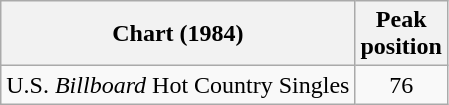<table class="wikitable sortable">
<tr>
<th align="left">Chart (1984)</th>
<th align="center">Peak<br>position</th>
</tr>
<tr>
<td align="left">U.S. <em>Billboard</em> Hot Country Singles</td>
<td align="center">76</td>
</tr>
</table>
